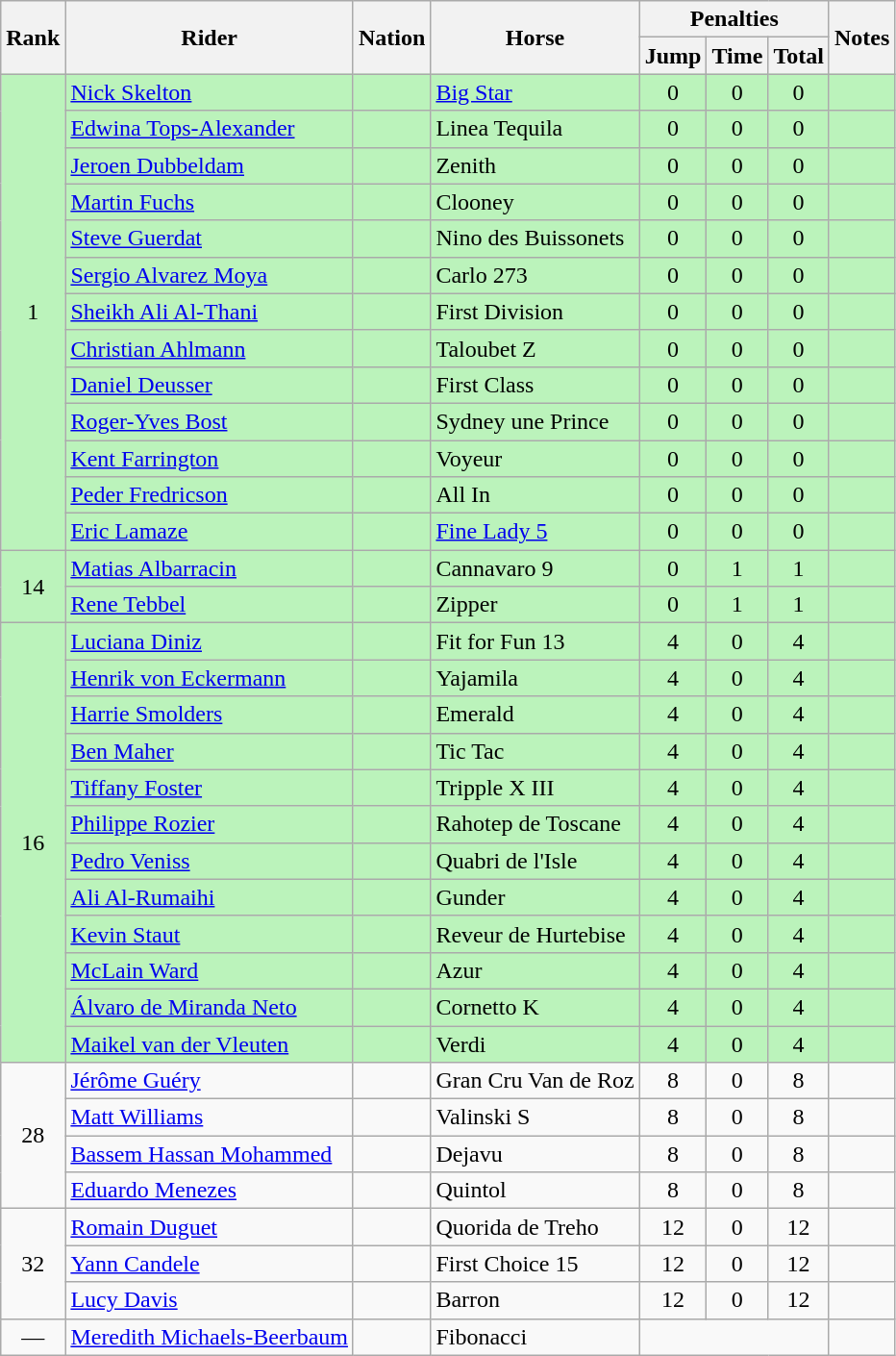<table class="wikitable sortable" style="text-align:center">
<tr>
<th rowspan="2">Rank</th>
<th rowspan="2">Rider</th>
<th rowspan=2>Nation</th>
<th rowspan="2">Horse</th>
<th colspan=3>Penalties</th>
<th rowspan=2>Notes</th>
</tr>
<tr>
<th>Jump</th>
<th>Time</th>
<th>Total</th>
</tr>
<tr bgcolor=bbf3bb>
<td rowspan="13">1</td>
<td align=left><a href='#'>Nick Skelton</a></td>
<td align=left></td>
<td align=left><a href='#'>Big Star</a></td>
<td>0</td>
<td>0</td>
<td>0</td>
<td></td>
</tr>
<tr bgcolor=bbf3bb>
<td align=left><a href='#'>Edwina Tops-Alexander</a></td>
<td align=left></td>
<td align=left>Linea Tequila</td>
<td>0</td>
<td>0</td>
<td>0</td>
<td></td>
</tr>
<tr bgcolor=bbf3bb>
<td align=left><a href='#'>Jeroen Dubbeldam</a></td>
<td align=left></td>
<td align=left>Zenith</td>
<td>0</td>
<td>0</td>
<td>0</td>
<td></td>
</tr>
<tr bgcolor=bbf3bb>
<td align=left><a href='#'>Martin Fuchs</a></td>
<td align=left></td>
<td align=left>Clooney</td>
<td>0</td>
<td>0</td>
<td>0</td>
<td></td>
</tr>
<tr bgcolor=bbf3bb>
<td align=left><a href='#'>Steve Guerdat</a></td>
<td align=left></td>
<td align=left>Nino des Buissonets</td>
<td>0</td>
<td>0</td>
<td>0</td>
<td></td>
</tr>
<tr bgcolor=bbf3bb>
<td align=left><a href='#'>Sergio Alvarez Moya</a></td>
<td align=left></td>
<td align=left>Carlo 273</td>
<td>0</td>
<td>0</td>
<td>0</td>
<td></td>
</tr>
<tr bgcolor=bbf3bb>
<td align=left><a href='#'>Sheikh Ali Al-Thani</a></td>
<td align=left></td>
<td align=left>First Division</td>
<td>0</td>
<td>0</td>
<td>0</td>
<td></td>
</tr>
<tr bgcolor=bbf3bb>
<td align=left><a href='#'>Christian Ahlmann</a></td>
<td align=left></td>
<td align=left>Taloubet Z</td>
<td>0</td>
<td>0</td>
<td>0</td>
<td></td>
</tr>
<tr bgcolor=bbf3bb>
<td align=left><a href='#'>Daniel Deusser</a></td>
<td align=left></td>
<td align=left>First Class</td>
<td>0</td>
<td>0</td>
<td>0</td>
<td></td>
</tr>
<tr bgcolor=bbf3bb>
<td align=left><a href='#'>Roger-Yves Bost</a></td>
<td align=left></td>
<td align=left>Sydney une Prince</td>
<td>0</td>
<td>0</td>
<td>0</td>
<td></td>
</tr>
<tr bgcolor=bbf3bb>
<td align=left><a href='#'>Kent Farrington</a></td>
<td align=left></td>
<td align=left>Voyeur</td>
<td>0</td>
<td>0</td>
<td>0</td>
<td></td>
</tr>
<tr bgcolor=bbf3bb>
<td align=left><a href='#'>Peder Fredricson</a></td>
<td align=left></td>
<td align=left>All In</td>
<td>0</td>
<td>0</td>
<td>0</td>
<td></td>
</tr>
<tr bgcolor=bbf3bb>
<td align=left><a href='#'>Eric Lamaze</a></td>
<td align=left></td>
<td align=left><a href='#'>Fine Lady 5</a></td>
<td>0</td>
<td>0</td>
<td>0</td>
<td></td>
</tr>
<tr bgcolor=bbf3bb>
<td rowspan="2">14</td>
<td align=left><a href='#'>Matias Albarracin</a></td>
<td align=left></td>
<td align=left>Cannavaro 9</td>
<td>0</td>
<td>1</td>
<td>1</td>
<td></td>
</tr>
<tr bgcolor=bbf3bb>
<td align=left><a href='#'>Rene Tebbel</a></td>
<td align=left></td>
<td align=left>Zipper</td>
<td>0</td>
<td>1</td>
<td>1</td>
<td></td>
</tr>
<tr bgcolor=bbf3bb>
<td rowspan="12">16</td>
<td align=left><a href='#'>Luciana Diniz</a></td>
<td align=left></td>
<td align=left>Fit for Fun 13</td>
<td>4</td>
<td>0</td>
<td>4</td>
<td></td>
</tr>
<tr bgcolor=bbf3bb>
<td align=left><a href='#'>Henrik von Eckermann</a></td>
<td align=left></td>
<td align=left>Yajamila</td>
<td>4</td>
<td>0</td>
<td>4</td>
<td></td>
</tr>
<tr bgcolor=bbf3bb>
<td align=left><a href='#'>Harrie Smolders</a></td>
<td align=left></td>
<td align=left>Emerald</td>
<td>4</td>
<td>0</td>
<td>4</td>
<td></td>
</tr>
<tr bgcolor=bbf3bb>
<td align=left><a href='#'>Ben Maher</a></td>
<td align=left></td>
<td align=left>Tic Tac</td>
<td>4</td>
<td>0</td>
<td>4</td>
<td></td>
</tr>
<tr bgcolor=bbf3bb>
<td align=left><a href='#'>Tiffany Foster</a></td>
<td align=left></td>
<td align=left>Tripple X III</td>
<td>4</td>
<td>0</td>
<td>4</td>
<td></td>
</tr>
<tr bgcolor=bbf3bb>
<td align=left><a href='#'>Philippe Rozier</a></td>
<td align=left></td>
<td align=left>Rahotep de Toscane</td>
<td>4</td>
<td>0</td>
<td>4</td>
<td></td>
</tr>
<tr bgcolor=bbf3bb>
<td align=left><a href='#'>Pedro Veniss</a></td>
<td align=left></td>
<td align=left>Quabri de l'Isle</td>
<td>4</td>
<td>0</td>
<td>4</td>
<td></td>
</tr>
<tr bgcolor=bbf3bb>
<td align=left><a href='#'>Ali Al-Rumaihi</a></td>
<td align=left></td>
<td align=left>Gunder</td>
<td>4</td>
<td>0</td>
<td>4</td>
<td></td>
</tr>
<tr bgcolor=bbf3bb>
<td align=left><a href='#'>Kevin Staut</a></td>
<td align=left></td>
<td align=left>Reveur de Hurtebise</td>
<td>4</td>
<td>0</td>
<td>4</td>
<td></td>
</tr>
<tr bgcolor=bbf3bb>
<td align=left><a href='#'>McLain Ward</a></td>
<td align=left></td>
<td align=left>Azur</td>
<td>4</td>
<td>0</td>
<td>4</td>
<td></td>
</tr>
<tr bgcolor=bbf3bb>
<td align=left><a href='#'>Álvaro de Miranda Neto</a></td>
<td align=left></td>
<td align=left>Cornetto K</td>
<td>4</td>
<td>0</td>
<td>4</td>
<td></td>
</tr>
<tr bgcolor=bbf3bb>
<td align=left><a href='#'>Maikel van der Vleuten</a></td>
<td align=left></td>
<td align=left>Verdi</td>
<td>4</td>
<td>0</td>
<td>4</td>
<td></td>
</tr>
<tr>
<td rowspan="4">28</td>
<td align=left><a href='#'>Jérôme Guéry</a></td>
<td align=left></td>
<td align=left>Gran Cru Van de Roz</td>
<td>8</td>
<td>0</td>
<td>8</td>
<td></td>
</tr>
<tr>
<td align=left><a href='#'>Matt Williams</a></td>
<td align=left></td>
<td align=left>Valinski S</td>
<td>8</td>
<td>0</td>
<td>8</td>
<td></td>
</tr>
<tr>
<td align=left><a href='#'>Bassem Hassan Mohammed</a></td>
<td align=left></td>
<td align=left>Dejavu</td>
<td>8</td>
<td>0</td>
<td>8</td>
<td></td>
</tr>
<tr>
<td align=left><a href='#'>Eduardo Menezes</a></td>
<td align=left></td>
<td align=left>Quintol</td>
<td>8</td>
<td>0</td>
<td>8</td>
<td></td>
</tr>
<tr>
<td rowspan="3">32</td>
<td align=left><a href='#'>Romain Duguet</a></td>
<td align=left></td>
<td align=left>Quorida de Treho</td>
<td>12</td>
<td>0</td>
<td>12</td>
<td></td>
</tr>
<tr>
<td align=left><a href='#'>Yann Candele</a></td>
<td align=left></td>
<td align=left>First Choice 15</td>
<td>12</td>
<td>0</td>
<td>12</td>
<td></td>
</tr>
<tr>
<td align=left><a href='#'>Lucy Davis</a></td>
<td align=left></td>
<td align=left>Barron</td>
<td>12</td>
<td>0</td>
<td>12</td>
<td></td>
</tr>
<tr>
<td data-sort-value=35>—</td>
<td align=left><a href='#'>Meredith Michaels-Beerbaum</a></td>
<td align=left></td>
<td align=left>Fibonacci</td>
<td colspan=3 data-sort-value=50></td>
<td></td>
</tr>
</table>
